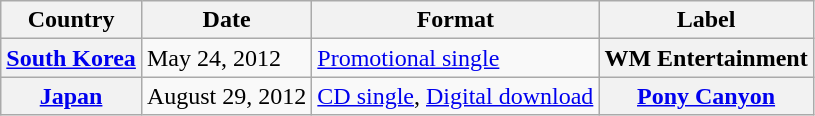<table class="wikitable plainrowheaders">
<tr>
<th scope="col">Country</th>
<th>Date</th>
<th>Format</th>
<th>Label</th>
</tr>
<tr>
<th scope="row" rowspan="1"><a href='#'>South Korea</a></th>
<td>May 24, 2012</td>
<td><a href='#'>Promotional single</a></td>
<th scope="row" rowspan="1">WM Entertainment</th>
</tr>
<tr>
<th scope="row" rowspan="1"><a href='#'>Japan</a></th>
<td>August 29, 2012</td>
<td><a href='#'>CD single</a>, <a href='#'>Digital download</a></td>
<th scope="row" rowspan="1"><a href='#'>Pony Canyon</a></th>
</tr>
</table>
